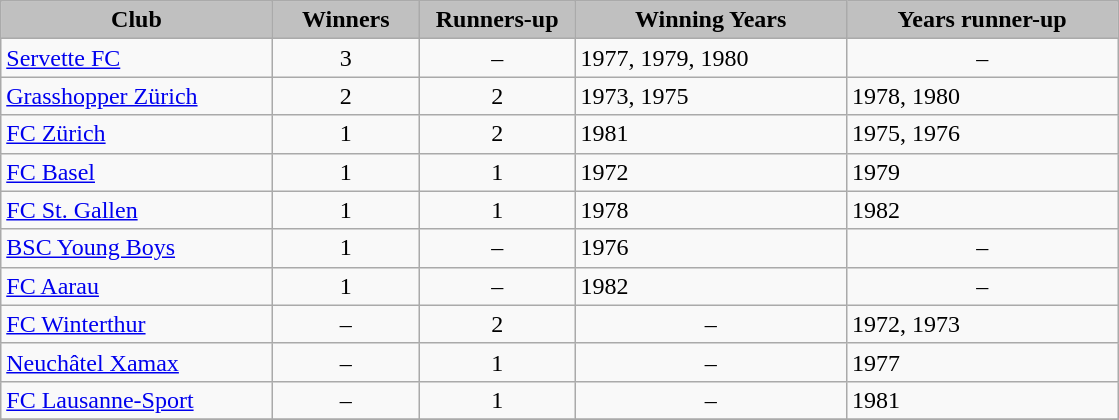<table class="wikitable" width = 59%>
<tr bgcolor="#c0c0c0">
<td width="15%" align="center"><strong>Club</strong></td>
<td width="7%" align="center"><strong>Winners</strong></td>
<td width="7%" align="center"><strong>Runners-up</strong></td>
<td width="15%" align="center"><strong>Winning Years</strong></td>
<td width="15%" align="center"><strong>Years runner-up</strong></td>
</tr>
<tr>
<td><a href='#'>Servette FC</a></td>
<td align="center">3</td>
<td align="center">–</td>
<td>1977, 1979, 1980</td>
<td align="center">–</td>
</tr>
<tr>
<td><a href='#'>Grasshopper Zürich</a></td>
<td align="center">2</td>
<td align="center">2</td>
<td>1973, 1975</td>
<td>1978, 1980</td>
</tr>
<tr>
<td><a href='#'>FC Zürich</a></td>
<td align="center">1</td>
<td align="center">2</td>
<td>1981</td>
<td>1975, 1976</td>
</tr>
<tr>
<td><a href='#'>FC Basel</a></td>
<td align="center">1</td>
<td align="center">1</td>
<td>1972</td>
<td>1979</td>
</tr>
<tr>
<td><a href='#'>FC St. Gallen</a></td>
<td align="center">1</td>
<td align="center">1</td>
<td>1978</td>
<td>1982</td>
</tr>
<tr>
<td><a href='#'>BSC Young Boys</a></td>
<td align="center">1</td>
<td align="center">–</td>
<td>1976</td>
<td align="center">–</td>
</tr>
<tr>
<td><a href='#'>FC Aarau</a></td>
<td align="center">1</td>
<td align="center">–</td>
<td>1982</td>
<td align="center">–</td>
</tr>
<tr>
<td><a href='#'>FC Winterthur</a></td>
<td align="center">–</td>
<td align="center">2</td>
<td align="center">–</td>
<td>1972, 1973</td>
</tr>
<tr>
<td><a href='#'>Neuchâtel Xamax</a></td>
<td align="center">–</td>
<td align="center">1</td>
<td align="center">–</td>
<td>1977</td>
</tr>
<tr>
<td><a href='#'>FC Lausanne-Sport</a></td>
<td align="center">–</td>
<td align="center">1</td>
<td align="center">–</td>
<td>1981</td>
</tr>
<tr>
</tr>
</table>
